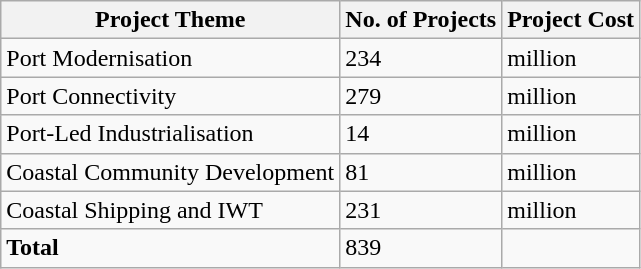<table class="wikitable">
<tr>
<th>Project Theme</th>
<th>No. of Projects</th>
<th>Project Cost</th>
</tr>
<tr>
<td>Port Modernisation</td>
<td>234</td>
<td> million</td>
</tr>
<tr>
<td>Port Connectivity</td>
<td>279</td>
<td> million</td>
</tr>
<tr>
<td>Port-Led Industrialisation</td>
<td>14</td>
<td> million</td>
</tr>
<tr>
<td>Coastal Community Development</td>
<td>81</td>
<td> million</td>
</tr>
<tr>
<td>Coastal Shipping and IWT</td>
<td>231</td>
<td> million</td>
</tr>
<tr>
<td><strong>Total</strong></td>
<td>839</td>
<td></td>
</tr>
</table>
